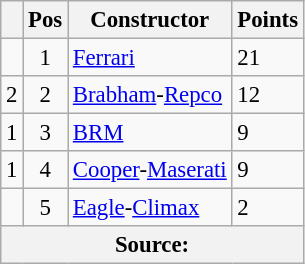<table class="wikitable" style="font-size: 95%;">
<tr>
<th></th>
<th>Pos</th>
<th>Constructor</th>
<th>Points</th>
</tr>
<tr>
<td align="left"></td>
<td style="text-align:center;">1</td>
<td> <a href='#'>Ferrari</a></td>
<td style="text-align:left;">21</td>
</tr>
<tr>
<td align="left"> 2</td>
<td style="text-align:center;">2</td>
<td> <a href='#'>Brabham</a>-<a href='#'>Repco</a></td>
<td style="text-align:left;">12</td>
</tr>
<tr>
<td align="left"> 1</td>
<td style="text-align:center;">3</td>
<td> <a href='#'>BRM</a></td>
<td style="text-align:left;">9</td>
</tr>
<tr>
<td align="left"> 1</td>
<td style="text-align:center;">4</td>
<td> <a href='#'>Cooper</a>-<a href='#'>Maserati</a></td>
<td style="text-align:left;">9</td>
</tr>
<tr>
<td align="left"></td>
<td style="text-align:center;">5</td>
<td> <a href='#'>Eagle</a>-<a href='#'>Climax</a></td>
<td style="text-align:left;">2</td>
</tr>
<tr>
<th colspan=4>Source: </th>
</tr>
</table>
